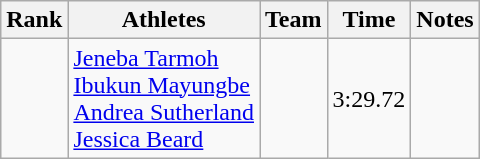<table class="wikitable sortable">
<tr>
<th>Rank</th>
<th>Athletes</th>
<th>Team</th>
<th>Time</th>
<th>Notes</th>
</tr>
<tr>
<td align=center></td>
<td><a href='#'>Jeneba Tarmoh</a><br><a href='#'>Ibukun Mayungbe</a><br><a href='#'>Andrea Sutherland</a><br><a href='#'>Jessica Beard</a></td>
<td></td>
<td>3:29.72</td>
<td></td>
</tr>
</table>
